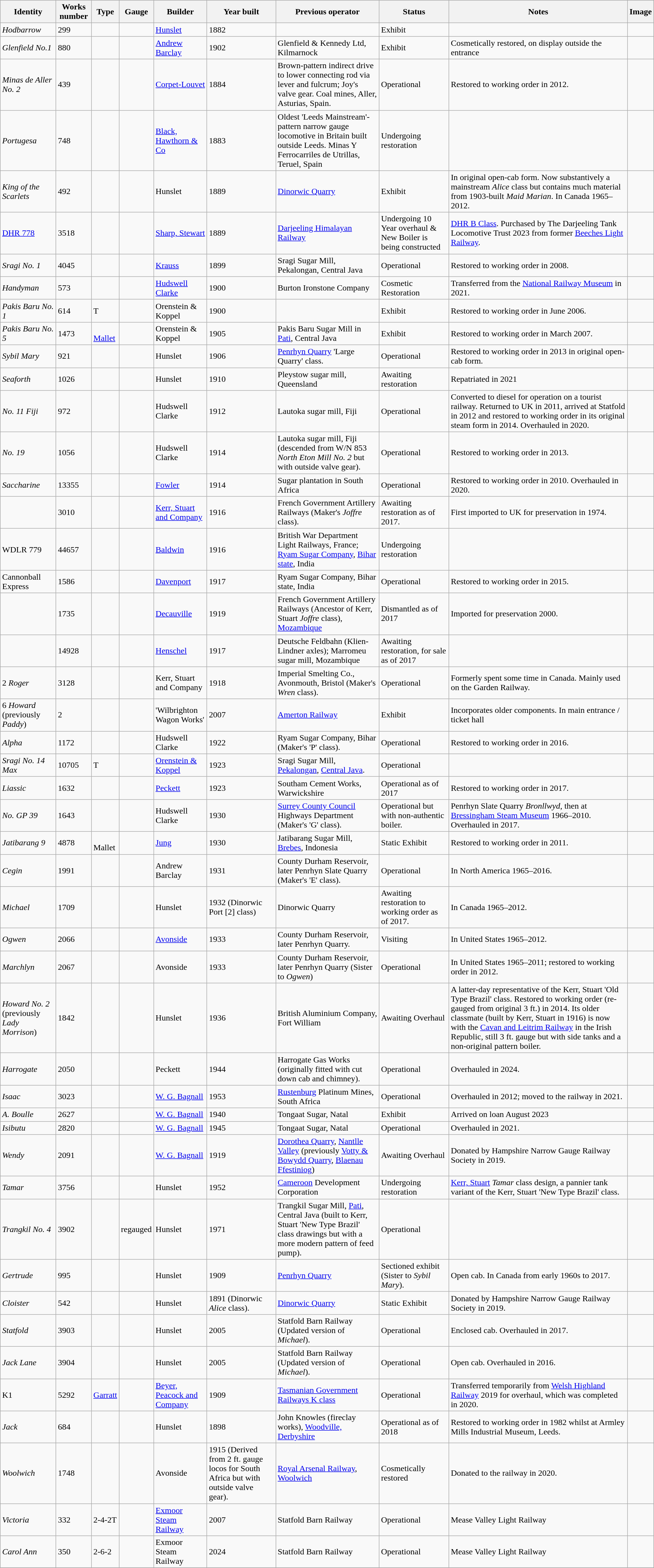<table class="wikitable sortable">
<tr>
<th>Identity</th>
<th>Works number</th>
<th>Type</th>
<th>Gauge</th>
<th>Builder</th>
<th>Year built</th>
<th>Previous operator</th>
<th>Status</th>
<th class=unsortable>Notes</th>
<th class=unsortable>Image</th>
</tr>
<tr>
<td><em>Hodbarrow</em></td>
<td>299</td>
<td></td>
<td></td>
<td><a href='#'>Hunslet</a></td>
<td>1882</td>
<td></td>
<td>Exhibit</td>
<td></td>
<td></td>
</tr>
<tr>
<td><em>Glenfield No.1</em></td>
<td>880</td>
<td></td>
<td></td>
<td><a href='#'>Andrew Barclay</a></td>
<td>1902</td>
<td>Glenfield & Kennedy Ltd, Kilmarnock</td>
<td>Exhibit</td>
<td>Cosmetically restored, on display outside the entrance</td>
<td></td>
</tr>
<tr>
<td><em>Minas de Aller No. 2</em></td>
<td>439</td>
<td></td>
<td></td>
<td><a href='#'>Corpet-Louvet</a></td>
<td>1884</td>
<td>Brown-pattern indirect drive to lower connecting rod via lever and fulcrum; Joy's valve gear. Coal mines, Aller, Asturias, Spain.</td>
<td>Operational</td>
<td>Restored to working order in 2012.</td>
<td></td>
</tr>
<tr>
<td><em>Portugesa</em></td>
<td>748</td>
<td></td>
<td></td>
<td><a href='#'>Black, Hawthorn & Co</a></td>
<td>1883</td>
<td>Oldest 'Leeds Mainstream'- pattern narrow gauge locomotive in Britain built outside Leeds. Minas Y Ferrocarriles de Utrillas, Teruel, Spain</td>
<td>Undergoing restoration</td>
<td></td>
</tr>
<tr>
<td><em>King of the Scarlets</em></td>
<td>492</td>
<td></td>
<td></td>
<td>Hunslet</td>
<td>1889</td>
<td><a href='#'>Dinorwic Quarry</a></td>
<td>Exhibit</td>
<td>In original open-cab form. Now substantively a mainstream <em>Alice</em> class but contains much material from 1903-built <em>Maid Marian</em>. In Canada 1965–2012.</td>
<td></td>
</tr>
<tr>
<td><a href='#'>DHR 778</a></td>
<td>3518</td>
<td></td>
<td></td>
<td><a href='#'>Sharp, Stewart</a></td>
<td>1889</td>
<td><a href='#'>Darjeeling Himalayan Railway</a></td>
<td>Undergoing 10 Year overhaul & New Boiler is being constructed</td>
<td><a href='#'>DHR B Class</a>. Purchased by The Darjeeling Tank Locomotive Trust 2023 from former <a href='#'>Beeches Light Railway</a>.</td>
<td></td>
</tr>
<tr>
<td><em>Sragi No. 1</em></td>
<td>4045</td>
<td></td>
<td></td>
<td><a href='#'>Krauss</a></td>
<td>1899</td>
<td>Sragi Sugar Mill, Pekalongan, Central Java</td>
<td>Operational</td>
<td>Restored to working order in 2008.</td>
<td></td>
</tr>
<tr>
<td><em>Handyman</em></td>
<td>573</td>
<td></td>
<td></td>
<td><a href='#'>Hudswell Clarke</a></td>
<td>1900</td>
<td>Burton Ironstone Company</td>
<td>Cosmetic Restoration</td>
<td>Transferred from the <a href='#'>National Railway Museum</a> in 2021.</td>
<td></td>
</tr>
<tr>
<td><em>Pakis Baru No. 1</em></td>
<td>614</td>
<td>T</td>
<td></td>
<td>Orenstein & Koppel</td>
<td>1900</td>
<td></td>
<td>Exhibit</td>
<td>Restored to working order in June 2006.</td>
<td></td>
</tr>
<tr>
<td><em>Pakis Baru No. 5</em></td>
<td>1473</td>
<td><br><a href='#'>Mallet</a></td>
<td></td>
<td>Orenstein & Koppel</td>
<td>1905</td>
<td>Pakis Baru Sugar Mill in <a href='#'>Pati</a>, Central Java</td>
<td>Exhibit</td>
<td>Restored to working order in March 2007.</td>
<td></td>
</tr>
<tr>
<td><em>Sybil Mary</em></td>
<td>921</td>
<td></td>
<td></td>
<td>Hunslet</td>
<td>1906</td>
<td><a href='#'>Penrhyn Quarry</a> 'Large Quarry' class.</td>
<td>Operational</td>
<td>Restored to working order in 2013 in original open-cab form.</td>
<td></td>
</tr>
<tr>
<td><em>Seaforth</em></td>
<td>1026</td>
<td></td>
<td></td>
<td>Hunslet</td>
<td>1910</td>
<td>Pleystow sugar mill, Queensland</td>
<td>Awaiting restoration</td>
<td>Repatriated in 2021</td>
<td></td>
</tr>
<tr>
<td><em>No. 11 Fiji</em></td>
<td>972</td>
<td></td>
<td></td>
<td>Hudswell Clarke</td>
<td>1912</td>
<td>Lautoka sugar mill, Fiji</td>
<td>Operational</td>
<td>Converted to diesel for operation on a tourist railway. Returned to UK in 2011, arrived at Statfold in 2012 and restored to working order in its original steam form in 2014. Overhauled in 2020.</td>
<td></td>
</tr>
<tr>
<td><em>No. 19</em></td>
<td>1056</td>
<td></td>
<td></td>
<td>Hudswell Clarke</td>
<td>1914</td>
<td>Lautoka sugar mill, Fiji (descended from W/N 853 <em>North Eton Mill No. 2</em> but with outside valve gear).</td>
<td>Operational</td>
<td>Restored to working order in 2013.</td>
<td></td>
</tr>
<tr>
<td><em>Saccharine</em></td>
<td>13355</td>
<td></td>
<td></td>
<td><a href='#'>Fowler</a></td>
<td>1914</td>
<td>Sugar plantation in South Africa</td>
<td>Operational</td>
<td>Restored to working order in 2010. Overhauled in 2020.</td>
<td></td>
</tr>
<tr>
<td></td>
<td>3010</td>
<td></td>
<td></td>
<td><a href='#'>Kerr, Stuart and Company</a></td>
<td>1916</td>
<td>French Government Artillery Railways (Maker's <em>Joffre</em> class).</td>
<td>Awaiting restoration as of 2017.</td>
<td>First imported to UK for preservation in 1974.</td>
<td></td>
</tr>
<tr>
<td>WDLR 779</td>
<td>44657</td>
<td></td>
<td></td>
<td><a href='#'>Baldwin</a></td>
<td>1916</td>
<td>British War Department Light Railways, France; <a href='#'>Ryam Sugar Company</a>, <a href='#'>Bihar state</a>, India</td>
<td>Undergoing restoration</td>
<td></td>
<td></td>
</tr>
<tr>
<td>Cannonball Express</td>
<td>1586</td>
<td></td>
<td></td>
<td><a href='#'>Davenport</a></td>
<td>1917</td>
<td>Ryam Sugar Company, Bihar state, India</td>
<td>Operational</td>
<td>Restored to working order in 2015.</td>
<td></td>
</tr>
<tr>
<td></td>
<td>1735</td>
<td></td>
<td></td>
<td><a href='#'>Decauville</a></td>
<td>1919</td>
<td>French Government Artillery Railways (Ancestor of Kerr, Stuart <em>Joffre</em> class), <a href='#'>Mozambique</a></td>
<td>Dismantled as of 2017</td>
<td>Imported for preservation 2000.</td>
<td></td>
</tr>
<tr>
<td></td>
<td>14928</td>
<td></td>
<td></td>
<td><a href='#'>Henschel</a></td>
<td>1917</td>
<td>Deutsche Feldbahn (Klien-Lindner axles); Marromeu sugar mill, Mozambique</td>
<td>Awaiting restoration, for sale as of 2017</td>
<td></td>
<td></td>
</tr>
<tr>
<td>2 <em>Roger</em></td>
<td>3128</td>
<td></td>
<td></td>
<td>Kerr, Stuart and Company</td>
<td>1918</td>
<td>Imperial Smelting Co., Avonmouth, Bristol (Maker's <em>Wren</em> class).</td>
<td>Operational</td>
<td>Formerly spent some time in Canada. Mainly used on the Garden Railway.</td>
<td></td>
</tr>
<tr>
<td>6 <em>Howard</em> (previously <em>Paddy</em>)</td>
<td>2</td>
<td></td>
<td></td>
<td>'Wilbrighton Wagon Works'</td>
<td>2007</td>
<td><a href='#'>Amerton Railway</a></td>
<td>Exhibit</td>
<td>Incorporates older components. In main entrance / ticket hall</td>
<td></td>
</tr>
<tr>
<td><em>Alpha</em></td>
<td>1172</td>
<td></td>
<td></td>
<td>Hudswell Clarke</td>
<td>1922</td>
<td>Ryam Sugar Company, Bihar (Maker's 'P' class).</td>
<td>Operational</td>
<td>Restored to working order in 2016.</td>
<td></td>
</tr>
<tr>
<td><em>Sragi No. 14</em><br><em>Max</em></td>
<td>10705</td>
<td>T</td>
<td></td>
<td><a href='#'>Orenstein & Koppel</a></td>
<td>1923</td>
<td>Sragi Sugar Mill, <a href='#'>Pekalongan</a>, <a href='#'>Central Java</a>.</td>
<td>Operational</td>
<td></td>
<td></td>
</tr>
<tr>
<td><em>Liassic</em></td>
<td>1632</td>
<td></td>
<td></td>
<td><a href='#'>Peckett</a></td>
<td>1923</td>
<td>Southam Cement Works, Warwickshire</td>
<td>Operational as of 2017</td>
<td>Restored to working order in 2017.</td>
<td></td>
</tr>
<tr>
<td><em>No. GP 39</em></td>
<td>1643</td>
<td></td>
<td></td>
<td>Hudswell Clarke</td>
<td>1930</td>
<td><a href='#'>Surrey County Council</a> Highways Department (Maker's 'G' class).</td>
<td>Operational but with non-authentic boiler.</td>
<td>Penrhyn Slate Quarry <em>Bronllwyd</em>, then at <a href='#'>Bressingham Steam Museum</a> 1966–2010. Overhauled in 2017.</td>
<td></td>
</tr>
<tr>
<td><em>Jatibarang 9</em></td>
<td>4878</td>
<td><br>Mallet</td>
<td></td>
<td><a href='#'>Jung</a></td>
<td>1930</td>
<td>Jatibarang Sugar Mill, <a href='#'>Brebes</a>, Indonesia</td>
<td>Static Exhibit</td>
<td>Restored to working order in 2011.</td>
<td></td>
</tr>
<tr>
<td><em>Cegin</em></td>
<td>1991</td>
<td></td>
<td></td>
<td>Andrew Barclay</td>
<td>1931</td>
<td>County Durham Reservoir, later Penrhyn Slate Quarry (Maker's 'E' class).</td>
<td>Operational</td>
<td>In North America 1965–2016.</td>
<td></td>
</tr>
<tr>
<td><em>Michael</em></td>
<td>1709</td>
<td></td>
<td></td>
<td>Hunslet</td>
<td>1932 (Dinorwic Port [2] class)</td>
<td>Dinorwic Quarry</td>
<td>Awaiting restoration to working order as of 2017.</td>
<td>In Canada 1965–2012.</td>
<td></td>
</tr>
<tr>
<td><em>Ogwen</em></td>
<td>2066</td>
<td></td>
<td></td>
<td><a href='#'>Avonside</a></td>
<td>1933</td>
<td>County Durham Reservoir, later Penrhyn Quarry.</td>
<td>Visiting</td>
<td>In United States 1965–2012.</td>
<td></td>
</tr>
<tr>
<td><em>Marchlyn</em></td>
<td>2067</td>
<td></td>
<td></td>
<td>Avonside</td>
<td>1933</td>
<td>County Durham Reservoir, later Penrhyn Quarry (Sister to <em>Ogwen</em>)</td>
<td>Operational</td>
<td>In United States 1965–2011; restored to working order in 2012.</td>
<td></td>
</tr>
<tr>
<td><em>Howard No. 2</em> (previously <em>Lady Morrison</em>)</td>
<td>1842</td>
<td></td>
<td></td>
<td>Hunslet</td>
<td>1936</td>
<td>British Aluminium Company, Fort William</td>
<td>Awaiting Overhaul</td>
<td>A latter-day representative of the Kerr, Stuart 'Old Type Brazil' class. Restored to working order (re-gauged from original 3 ft.) in 2014. Its older classmate (built by Kerr, Stuart in 1916) is now with the <a href='#'>Cavan and Leitrim Railway</a> in the Irish Republic, still 3 ft. gauge but with side tanks and a non-original pattern boiler.</td>
<td></td>
</tr>
<tr>
<td><em>Harrogate</em></td>
<td>2050</td>
<td></td>
<td></td>
<td>Peckett</td>
<td>1944</td>
<td>Harrogate Gas Works (originally fitted with cut down cab and chimney).</td>
<td>Operational</td>
<td>Overhauled in 2024.</td>
<td></td>
</tr>
<tr>
<td><em>Isaac</em></td>
<td>3023</td>
<td></td>
<td></td>
<td><a href='#'>W. G. Bagnall</a></td>
<td>1953</td>
<td><a href='#'>Rustenburg</a> Platinum Mines, South Africa</td>
<td>Operational</td>
<td>Overhauled in 2012; moved to the railway in 2021.</td>
<td></td>
</tr>
<tr>
<td><em>A. Boulle</em></td>
<td>2627</td>
<td></td>
<td></td>
<td><a href='#'>W. G. Bagnall</a></td>
<td>1940</td>
<td>Tongaat Sugar, Natal</td>
<td>Exhibit</td>
<td>Arrived on loan August 2023</td>
<td></td>
</tr>
<tr>
<td><em>Isibutu</em></td>
<td>2820</td>
<td></td>
<td></td>
<td><a href='#'>W. G. Bagnall</a></td>
<td>1945</td>
<td>Tongaat Sugar, Natal</td>
<td>Operational</td>
<td>Overhauled in 2021.</td>
<td></td>
</tr>
<tr>
<td><em>Wendy</em></td>
<td>2091</td>
<td></td>
<td></td>
<td><a href='#'>W. G. Bagnall</a></td>
<td>1919</td>
<td><a href='#'>Dorothea Quarry</a>, <a href='#'>Nantlle Valley</a> (previously <a href='#'>Votty & Bowydd Quarry</a>, <a href='#'>Blaenau Ffestiniog</a>)</td>
<td>Awaiting Overhaul</td>
<td>Donated by Hampshire Narrow Gauge Railway Society in 2019.</td>
<td></td>
</tr>
<tr>
<td><em>Tamar</em></td>
<td>3756</td>
<td></td>
<td></td>
<td>Hunslet</td>
<td>1952</td>
<td><a href='#'>Cameroon</a> Development Corporation</td>
<td>Undergoing restoration</td>
<td><a href='#'>Kerr, Stuart</a> <em>Tamar</em> class design, a pannier tank variant of the Kerr, Stuart 'New Type Brazil' class.</td>
<td></td>
</tr>
<tr>
<td><em>Trangkil No. 4</em></td>
<td>3902</td>
<td></td>
<td> regauged </td>
<td>Hunslet</td>
<td>1971</td>
<td>Trangkil Sugar Mill, <a href='#'>Pati</a>, Central Java (built to Kerr, Stuart 'New Type Brazil' class drawings but with a more modern pattern of feed pump).</td>
<td>Operational</td>
<td></td>
<td></td>
</tr>
<tr>
<td><em>Gertrude</em></td>
<td>995</td>
<td></td>
<td></td>
<td>Hunslet</td>
<td>1909</td>
<td><a href='#'>Penrhyn Quarry</a></td>
<td>Sectioned exhibit (Sister to <em>Sybil Mary</em>).</td>
<td>Open cab. In Canada from early 1960s to 2017.</td>
<td></td>
</tr>
<tr>
<td><em>Cloister</em></td>
<td>542</td>
<td></td>
<td></td>
<td>Hunslet</td>
<td>1891 (Dinorwic <em>Alice</em> class).</td>
<td><a href='#'>Dinorwic Quarry</a></td>
<td>Static Exhibit</td>
<td>Donated by Hampshire Narrow Gauge Railway Society in 2019.</td>
<td></td>
</tr>
<tr>
<td><em>Statfold</em></td>
<td>3903</td>
<td></td>
<td></td>
<td>Hunslet</td>
<td>2005</td>
<td>Statfold Barn Railway (Updated version of <em>Michael</em>).</td>
<td>Operational</td>
<td>Enclosed cab. Overhauled in 2017.</td>
<td></td>
</tr>
<tr>
<td><em>Jack Lane</em></td>
<td>3904</td>
<td></td>
<td></td>
<td>Hunslet</td>
<td>2005</td>
<td>Statfold Barn Railway (Updated version of <em>Michael</em>).</td>
<td>Operational</td>
<td>Open cab. Overhauled in 2016.</td>
<td></td>
</tr>
<tr>
<td>K1</td>
<td>5292</td>
<td> <a href='#'>Garratt</a></td>
<td></td>
<td><a href='#'>Beyer, Peacock and Company</a></td>
<td>1909</td>
<td><a href='#'>Tasmanian Government Railways K class</a></td>
<td>Operational</td>
<td>Transferred temporarily from <a href='#'>Welsh Highland Railway</a> 2019 for overhaul, which was completed in 2020.</td>
<td></td>
</tr>
<tr>
<td><em>Jack</em></td>
<td>684</td>
<td></td>
<td></td>
<td>Hunslet</td>
<td>1898</td>
<td>John Knowles (fireclay works), <a href='#'>Woodville, Derbyshire</a></td>
<td>Operational as of 2018</td>
<td>Restored to working order in 1982 whilst at Armley Mills Industrial Museum, Leeds.</td>
<td></td>
</tr>
<tr>
<td><em>Woolwich</em></td>
<td>1748</td>
<td></td>
<td></td>
<td>Avonside</td>
<td>1915 (Derived from 2 ft. gauge locos for South Africa but with outside valve gear).</td>
<td><a href='#'>Royal Arsenal Railway</a>, <a href='#'>Woolwich</a></td>
<td>Cosmetically restored</td>
<td>Donated to the railway in 2020.</td>
<td></td>
</tr>
<tr>
<td><em>Victoria</em></td>
<td>332</td>
<td>2-4-2T</td>
<td></td>
<td><a href='#'>Exmoor Steam Railway</a></td>
<td>2007</td>
<td>Statfold Barn Railway</td>
<td>Operational</td>
<td>Mease Valley Light Railway</td>
<td></td>
</tr>
<tr>
<td><em>Carol Ann</em></td>
<td>350</td>
<td>2-6-2</td>
<td></td>
<td>Exmoor Steam Railway</td>
<td>2024</td>
<td>Statfold Barn Railway</td>
<td>Operational</td>
<td>Mease Valley Light Railway</td>
<td></td>
</tr>
<tr>
</tr>
</table>
